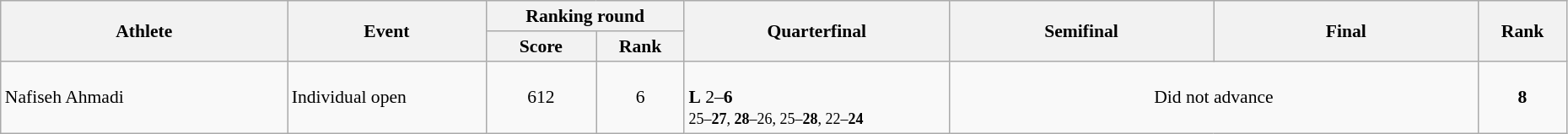<table class="wikitable" width="98%" style="text-align:left; font-size:90%">
<tr>
<th rowspan="2" width="13%">Athlete</th>
<th rowspan="2" width="9%">Event</th>
<th colspan="2">Ranking round</th>
<th rowspan="2" width="12%">Quarterfinal</th>
<th rowspan="2" width="12%">Semifinal</th>
<th rowspan="2" width="12%">Final</th>
<th rowspan="2" width="4%">Rank</th>
</tr>
<tr>
<th width="5%">Score</th>
<th width="4%">Rank</th>
</tr>
<tr>
<td>Nafiseh Ahmadi</td>
<td>Individual open</td>
<td align="center">612</td>
<td align="center">6 <strong></strong></td>
<td><br><strong>L</strong> 2–<strong>6</strong><br><small>25–<strong>27</strong>, <strong>28</strong>–26, 25–<strong>28</strong>, 22–<strong>24</strong></small></td>
<td colspan=2 align=center>Did not advance</td>
<td align="center"><strong>8</strong></td>
</tr>
</table>
